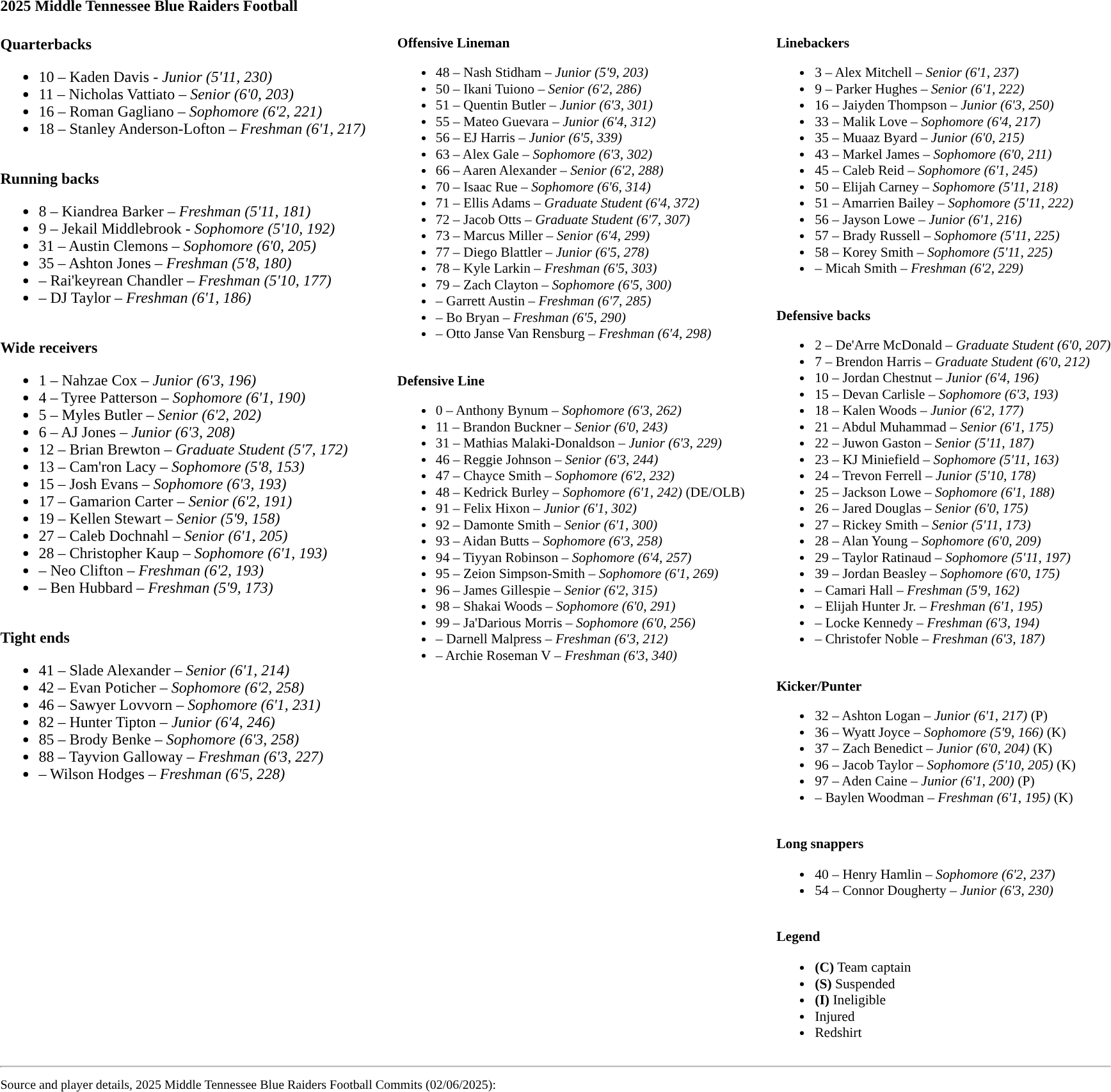<table class="toccolours" style="text-align: left;">
<tr>
<td colspan=11><strong>2025 Middle Tennessee Blue Raiders Football</strong></td>
</tr>
<tr>
<td valign="top"><br><strong>Quarterbacks</strong><ul><li>10 – Kaden Davis - <em> Junior (5'11, 230)</em></li><li>11 – Nicholas Vattiato – <em> Senior (6'0, 203)</em></li><li>16 – Roman Gagliano – <em>Sophomore (6'2, 221)</em></li><li>18 – Stanley Anderson-Lofton – <em>Freshman (6'1, 217)</em></li></ul><br><strong>Running backs</strong><ul><li>8 – Kiandrea Barker – <em>Freshman (5'11, 181)</em></li><li>9 – Jekail Middlebrook - <em> Sophomore (5'10, 192)</em></li><li>31 – Austin Clemons – <em>Sophomore (6'0, 205)</em></li><li>35 – Ashton Jones – <em> Freshman (5'8, 180)</em></li><li>– Rai'keyrean Chandler – <em>Freshman (5'10, 177)</em></li><li>– DJ Taylor – <em>Freshman (6'1, 186)</em></li></ul><br><strong>Wide receivers</strong><ul><li>1 – Nahzae Cox – <em>Junior (6'3, 196)</em></li><li>4 – Tyree Patterson – <em> Sophomore (6'1, 190)</em></li><li>5 – Myles Butler – <em> Senior (6'2, 202)</em></li><li>6 – AJ Jones – <em> Junior (6'3, 208)</em></li><li>12 – Brian Brewton – <em>Graduate Student (5'7, 172)</em></li><li>13 – Cam'ron Lacy – <em> Sophomore (5'8, 153)</em></li><li>15 – Josh Evans – <em> Sophomore (6'3, 193)</em></li><li>17 – Gamarion Carter – <em> Senior (6'2, 191)</em></li><li>19 – Kellen Stewart – <em> Senior (5'9, 158)</em></li><li>27 – Caleb Dochnahl – <em>Senior (6'1, 205)</em></li><li>28 – Christopher Kaup – <em>Sophomore (6'1, 193)</em></li><li>– Neo Clifton – <em>Freshman (6'2, 193)</em></li><li>– Ben Hubbard – <em>Freshman (5'9, 173)</em></li></ul><br><strong>Tight ends</strong><ul><li>41 – Slade Alexander – <em> Senior (6'1, 214)</em></li><li>42 – Evan Poticher – <em>Sophomore (6'2, 258)</em></li><li>46 – Sawyer Lovvorn – <em>Sophomore (6'1, 231)</em></li><li>82 – Hunter Tipton – <em> Junior (6'4, 246)</em></li><li>85 – Brody Benke – <em>Sophomore (6'3, 258)</em></li><li>88 – Tayvion Galloway – <em> Freshman (6'3, 227)</em></li><li>– Wilson Hodges – <em>Freshman (6'5, 228)</em></li></ul></td>
<td width="25"> </td>
<td style="font-size:90%; vertical-align:top;"><br><strong>Offensive Lineman</strong><ul><li>48 – Nash Stidham – <em> Junior (5'9, 203)</em></li><li>50 – Ikani Tuiono – <em> Senior (6'2, 286)</em></li><li>51 – Quentin Butler – <em>Junior (6'3, 301)</em></li><li>55 – Mateo Guevara – <em> Junior (6'4, 312)</em></li><li>56 – EJ Harris – <em> Junior (6'5, 339)</em></li><li>63 – Alex Gale – <em>Sophomore (6'3, 302)</em></li><li>66 – Aaren Alexander – <em> Senior (6'2, 288)</em></li><li>70 – Isaac Rue – <em> Sophomore (6'6, 314)</em></li><li>71 – Ellis Adams – <em>Graduate Student (6'4, 372)</em></li><li>72 – Jacob Otts – <em>Graduate Student (6'7, 307)</em></li><li>73 – Marcus Miller – <em> Senior (6'4, 299)</em></li><li>77 – Diego Blattler – <em>Junior (6'5, 278)</em></li><li>78 – Kyle Larkin – <em>Freshman (6'5, 303)</em></li><li>79 – Zach Clayton – <em>Sophomore (6'5, 300)</em></li><li>– Garrett Austin – <em>Freshman (6'7, 285)</em></li><li>– Bo Bryan – <em>Freshman (6'5, 290)</em></li><li>– Otto Janse Van Rensburg – <em>Freshman (6'4, 298)</em></li></ul><br><strong>Defensive Line</strong><ul><li>0 – Anthony Bynum – <em> Sophomore (6'3, 262)</em></li><li>11 – Brandon Buckner – <em> Senior (6'0, 243)</em></li><li>31 – Mathias Malaki-Donaldson – <em> Junior (6'3, 229)</em></li><li>46 – Reggie Johnson – <em>Senior (6'3, 244)</em></li><li>47 – Chayce Smith – <em> Sophomore (6'2, 232)</em></li><li>48 – Kedrick Burley – <em>Sophomore (6'1, 242)</em> (DE/OLB)</li><li>91 – Felix Hixon – <em> Junior (6'1, 302)</em></li><li>92 – Damonte Smith – <em> Senior (6'1, 300)</em></li><li>93 – Aidan Butts – <em>Sophomore (6'3, 258)</em></li><li>94 – Tiyyan Robinson – <em>Sophomore (6'4, 257)</em></li><li>95 – Zeion Simpson-Smith – <em>Sophomore (6'1, 269)</em></li><li>96 – James Gillespie – <em>Senior (6'2, 315)</em></li><li>98 – Shakai Woods – <em> Sophomore (6'0, 291)</em></li><li>99 – Ja'Darious Morris – <em> Sophomore (6'0, 256)</em></li><li>– Darnell Malpress – <em>Freshman (6'3, 212)</em></li><li>– Archie Roseman V – <em>Freshman (6'3, 340)</em></li></ul></td>
<td width="25"> </td>
<td style="font-size:90%; vertical-align:top;"><br><strong>Linebackers</strong><ul><li>3 – Alex Mitchell – <em>Senior (6'1, 237)</em></li><li>9 – Parker Hughes – <em> Senior (6'1, 222)</em></li><li>16 – Jaiyden Thompson – <em>Junior (6'3, 250)</em></li><li>33 – Malik Love – <em>Sophomore (6'4, 217)</em></li><li>35 – Muaaz Byard – <em> Junior (6'0, 215)</em></li><li>43 – Markel James – <em> Sophomore (6'0, 211)</em></li><li>45 – Caleb Reid – <em>Sophomore (6'1, 245)</em></li><li>50 – Elijah Carney – <em> Sophomore (5'11, 218)</em></li><li>51 – Amarrien Bailey – <em>Sophomore (5'11, 222)</em></li><li>56 – Jayson Lowe – <em>Junior (6'1, 216)</em></li><li>57 – Brady Russell – <em> Sophomore (5'11, 225)</em></li><li>58 – Korey Smith – <em>Sophomore (5'11, 225)</em></li><li>– Micah Smith – <em>Freshman (6'2, 229)</em></li></ul><br><strong>Defensive backs</strong><ul><li>2 – De'Arre McDonald – <em>Graduate Student (6'0, 207)</em></li><li>7 – Brendon Harris – <em>Graduate Student (6'0, 212)</em></li><li>10 – Jordan Chestnut – <em> Junior (6'4, 196)</em></li><li>15 – Devan Carlisle – <em> Sophomore (6'3, 193)</em></li><li>18 – Kalen Woods – <em> Junior (6'2, 177)</em></li><li>21 – Abdul Muhammad – <em>Senior (6'1, 175)</em></li><li>22 – Juwon Gaston – <em> Senior (5'11, 187)</em></li><li>23 – KJ Miniefield – <em> Sophomore (5'11, 163)</em></li><li>24 – Trevon Ferrell – <em> Junior (5'10, 178)</em></li><li>25 – Jackson Lowe – <em>Sophomore (6'1, 188)</em></li><li>26 – Jared Douglas – <em>Senior (6'0, 175)</em></li><li>27 – Rickey Smith – <em> Senior (5'11, 173)</em></li><li>28 – Alan Young – <em> Sophomore (6'0, 209)</em></li><li>29 – Taylor Ratinaud – <em>Sophomore (5'11, 197)</em></li><li>39 – Jordan Beasley – <em>Sophomore (6'0, 175)</em></li><li>– Camari Hall – <em>Freshman (5'9, 162)</em></li><li>– Elijah Hunter Jr. – <em>Freshman (6'1, 195)</em></li><li>– Locke Kennedy – <em>Freshman (6'3, 194)</em></li><li>– Christofer Noble – <em>Freshman (6'3, 187)</em></li></ul><br><strong>Kicker/Punter</strong><ul><li>32 – Ashton Logan – <em> Junior (6'1, 217)</em> (P)</li><li>36 – Wyatt Joyce – <em>Sophomore (5'9, 166)</em> (K)</li><li>37 – Zach Benedict – <em> Junior (6'0, 204)</em> (K)</li><li>96 – Jacob Taylor – <em>Sophomore (5'10, 205)</em> (K)</li><li>97 – Aden Caine – <em>Junior (6'1, 200)</em> (P)</li><li>– Baylen Woodman – <em>Freshman (6'1, 195)</em> (K)</li></ul><br><strong>Long snappers</strong><ul><li>40 – Henry Hamlin – <em>Sophomore (6'2, 237)</em></li><li>54 – Connor Dougherty – <em> Junior (6'3, 230)</em></li></ul><br><strong>Legend</strong><ul><li><strong>(C)</strong> Team captain</li><li><strong>(S)</strong> Suspended</li><li><strong>(I)</strong> Ineligible</li><li> Injured</li><li> Redshirt</li></ul></td>
</tr>
<tr>
<td colspan="7"><hr><small>Source and player details, 2025 Middle Tennessee Blue Raiders Football Commits (02/06/2025):</small></td>
</tr>
</table>
